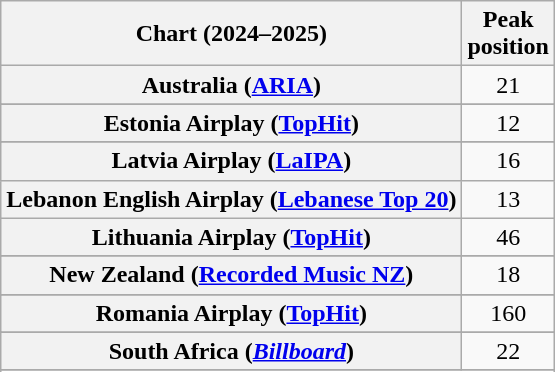<table class="wikitable sortable plainrowheaders" style="text-align:center">
<tr>
<th scope="col">Chart (2024–2025)</th>
<th scope="col">Peak<br>position</th>
</tr>
<tr>
<th scope="row">Australia (<a href='#'>ARIA</a>)</th>
<td>21</td>
</tr>
<tr>
</tr>
<tr>
</tr>
<tr>
</tr>
<tr>
</tr>
<tr>
</tr>
<tr>
</tr>
<tr>
<th scope="row">Estonia Airplay (<a href='#'>TopHit</a>)</th>
<td>12</td>
</tr>
<tr>
</tr>
<tr>
</tr>
<tr>
</tr>
<tr>
</tr>
<tr>
<th scope="row">Latvia Airplay (<a href='#'>LaIPA</a>)</th>
<td>16</td>
</tr>
<tr>
<th scope="row">Lebanon English Airplay (<a href='#'>Lebanese Top 20</a>)</th>
<td>13</td>
</tr>
<tr>
<th scope="row">Lithuania Airplay (<a href='#'>TopHit</a>)</th>
<td>46</td>
</tr>
<tr>
</tr>
<tr>
</tr>
<tr>
<th scope="row">New Zealand (<a href='#'>Recorded Music NZ</a>)</th>
<td>18</td>
</tr>
<tr>
</tr>
<tr>
</tr>
<tr>
<th scope="row">Romania Airplay (<a href='#'>TopHit</a>)</th>
<td>160</td>
</tr>
<tr>
</tr>
<tr>
<th scope="row">South Africa (<em><a href='#'>Billboard</a></em>)</th>
<td>22</td>
</tr>
<tr>
</tr>
<tr>
</tr>
<tr>
</tr>
<tr>
</tr>
<tr>
</tr>
<tr>
</tr>
<tr>
</tr>
</table>
